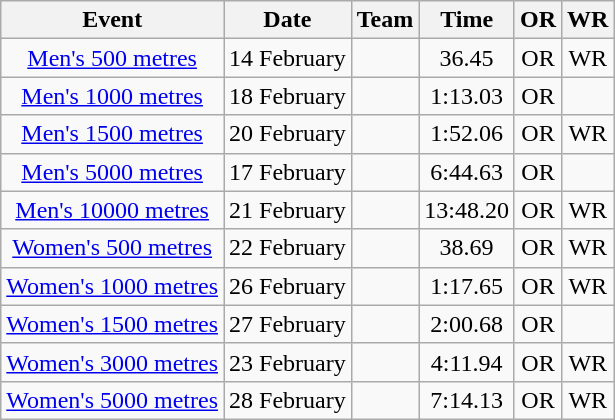<table class="wikitable" style="text-align:center">
<tr>
<th>Event</th>
<th>Date</th>
<th>Team</th>
<th>Time</th>
<th>OR</th>
<th>WR</th>
</tr>
<tr>
<td><a href='#'>Men's 500 metres</a></td>
<td>14 February</td>
<td></td>
<td>36.45</td>
<td>OR</td>
<td>WR</td>
</tr>
<tr>
<td><a href='#'>Men's 1000 metres</a></td>
<td>18 February</td>
<td></td>
<td>1:13.03</td>
<td>OR</td>
<td></td>
</tr>
<tr>
<td><a href='#'>Men's 1500 metres</a></td>
<td>20 February</td>
<td></td>
<td>1:52.06</td>
<td>OR</td>
<td>WR</td>
</tr>
<tr>
<td><a href='#'>Men's 5000 metres</a></td>
<td>17 February</td>
<td></td>
<td>6:44.63</td>
<td>OR</td>
<td></td>
</tr>
<tr>
<td><a href='#'>Men's 10000 metres</a></td>
<td>21 February</td>
<td></td>
<td>13:48.20</td>
<td>OR</td>
<td>WR</td>
</tr>
<tr>
<td><a href='#'>Women's 500 metres</a></td>
<td>22 February</td>
<td></td>
<td>38.69</td>
<td>OR</td>
<td>WR</td>
</tr>
<tr>
<td><a href='#'>Women's 1000 metres</a></td>
<td>26 February</td>
<td></td>
<td>1:17.65</td>
<td>OR</td>
<td>WR</td>
</tr>
<tr>
<td><a href='#'>Women's 1500 metres</a></td>
<td>27 February</td>
<td></td>
<td>2:00.68</td>
<td>OR</td>
<td></td>
</tr>
<tr>
<td><a href='#'>Women's 3000 metres</a></td>
<td>23 February</td>
<td></td>
<td>4:11.94</td>
<td>OR</td>
<td>WR</td>
</tr>
<tr>
<td><a href='#'>Women's 5000 metres</a></td>
<td>28 February</td>
<td></td>
<td>7:14.13</td>
<td>OR</td>
<td>WR</td>
</tr>
</table>
